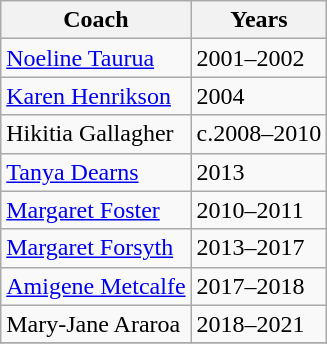<table class="wikitable collapsible">
<tr>
<th>Coach</th>
<th>Years</th>
</tr>
<tr>
<td><a href='#'>Noeline Taurua</a></td>
<td>2001–2002</td>
</tr>
<tr>
<td><a href='#'>Karen Henrikson</a></td>
<td>2004</td>
</tr>
<tr>
<td>Hikitia Gallagher</td>
<td>c.2008–2010</td>
</tr>
<tr>
<td><a href='#'>Tanya Dearns</a></td>
<td>2013</td>
</tr>
<tr>
<td><a href='#'>Margaret Foster</a></td>
<td>2010–2011</td>
</tr>
<tr>
<td><a href='#'>Margaret Forsyth</a></td>
<td>2013–2017</td>
</tr>
<tr>
<td><a href='#'>Amigene Metcalfe</a></td>
<td>2017–2018</td>
</tr>
<tr>
<td>Mary-Jane Araroa</td>
<td>2018–2021</td>
</tr>
<tr>
</tr>
</table>
